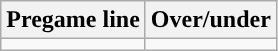<table class="wikitable">
<tr align="center">
<th>Pregame line</th>
<th>Over/under</th>
</tr>
<tr align="center">
<td></td>
<td></td>
</tr>
</table>
